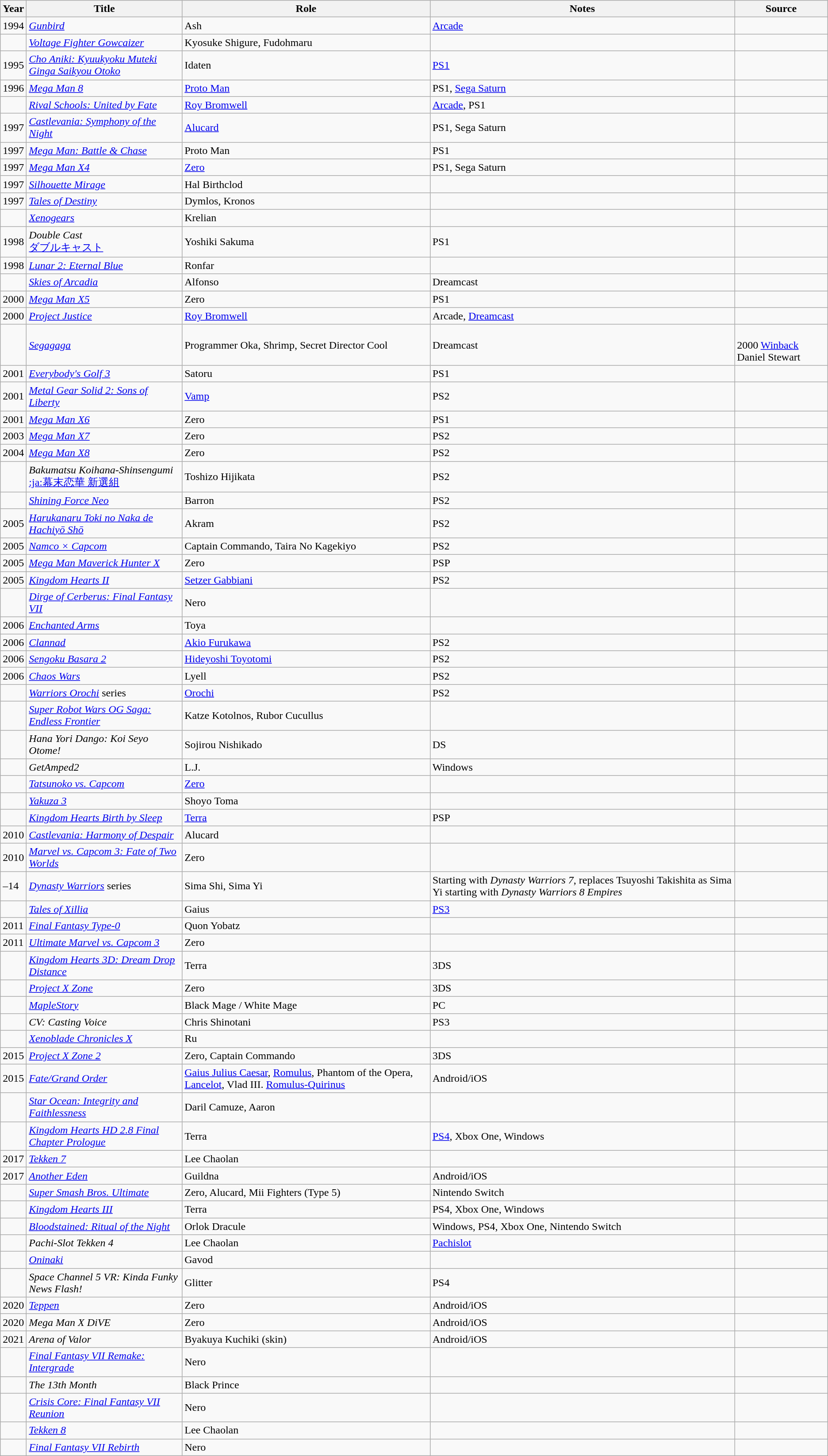<table class="wikitable sortable plainrowheaders">
<tr>
<th>Year</th>
<th>Title</th>
<th>Role</th>
<th class="unsortable">Notes</th>
<th class="unsortable">Source</th>
</tr>
<tr>
<td>1994</td>
<td><em><a href='#'>Gunbird</a></em></td>
<td>Ash</td>
<td><a href='#'>Arcade</a></td>
<td></td>
</tr>
<tr>
<td></td>
<td><em><a href='#'>Voltage Fighter Gowcaizer</a></em></td>
<td>Kyosuke Shigure, Fudohmaru</td>
<td></td>
<td></td>
</tr>
<tr>
<td>1995</td>
<td><em><a href='#'>Cho Aniki: Kyuukyoku Muteki Ginga Saikyou Otoko</a></em></td>
<td>Idaten</td>
<td><a href='#'>PS1</a></td>
<td></td>
</tr>
<tr>
<td>1996</td>
<td><em><a href='#'>Mega Man 8</a></em></td>
<td><a href='#'>Proto Man</a></td>
<td>PS1, <a href='#'>Sega Saturn</a></td>
<td></td>
</tr>
<tr>
<td></td>
<td><em><a href='#'>Rival Schools: United by Fate</a></em></td>
<td><a href='#'>Roy Bromwell</a></td>
<td><a href='#'>Arcade</a>, PS1</td>
<td></td>
</tr>
<tr>
<td>1997</td>
<td><em><a href='#'>Castlevania: Symphony of the Night</a></em></td>
<td><a href='#'>Alucard</a></td>
<td>PS1, Sega Saturn</td>
<td></td>
</tr>
<tr>
<td>1997</td>
<td><em><a href='#'>Mega Man: Battle & Chase</a></em></td>
<td>Proto Man</td>
<td>PS1</td>
<td></td>
</tr>
<tr>
<td>1997</td>
<td><em><a href='#'>Mega Man X4</a></em></td>
<td><a href='#'>Zero</a></td>
<td>PS1, Sega Saturn</td>
<td></td>
</tr>
<tr>
<td>1997</td>
<td><em><a href='#'>Silhouette Mirage</a></em></td>
<td>Hal Birthclod</td>
<td></td>
<td></td>
</tr>
<tr>
<td>1997</td>
<td><em><a href='#'>Tales of Destiny</a></em></td>
<td>Dymlos, Kronos</td>
<td></td>
<td></td>
</tr>
<tr>
<td></td>
<td><em><a href='#'>Xenogears</a></em></td>
<td>Krelian</td>
<td></td>
<td></td>
</tr>
<tr>
<td>1998</td>
<td><em>Double Cast</em><br><a href='#'>ダブルキャスト</a></td>
<td>Yoshiki Sakuma</td>
<td>PS1</td>
<td></td>
</tr>
<tr>
<td>1998</td>
<td><em><a href='#'>Lunar 2: Eternal Blue</a></em></td>
<td>Ronfar</td>
<td></td>
<td></td>
</tr>
<tr>
<td></td>
<td><em><a href='#'>Skies of Arcadia</a></em></td>
<td>Alfonso</td>
<td>Dreamcast</td>
<td></td>
</tr>
<tr>
<td>2000</td>
<td><em><a href='#'>Mega Man X5</a></em></td>
<td>Zero</td>
<td>PS1</td>
<td></td>
</tr>
<tr>
<td>2000</td>
<td><em><a href='#'>Project Justice</a></em></td>
<td><a href='#'>Roy Bromwell</a></td>
<td>Arcade, <a href='#'>Dreamcast</a></td>
<td></td>
</tr>
<tr>
<td></td>
<td><em><a href='#'>Segagaga</a></em></td>
<td>Programmer Oka, Shrimp, Secret Director Cool</td>
<td>Dreamcast</td>
<td><br>2000 <a href='#'>Winback</a> Daniel Stewart</td>
</tr>
<tr>
<td>2001</td>
<td><em><a href='#'>Everybody's Golf 3</a></em></td>
<td>Satoru</td>
<td>PS1</td>
<td></td>
</tr>
<tr>
<td>2001</td>
<td><em><a href='#'>Metal Gear Solid 2: Sons of Liberty</a></em></td>
<td><a href='#'>Vamp</a></td>
<td>PS2</td>
<td></td>
</tr>
<tr>
<td>2001</td>
<td><em><a href='#'>Mega Man X6</a></em></td>
<td>Zero</td>
<td>PS1</td>
<td></td>
</tr>
<tr>
<td>2003</td>
<td><em><a href='#'>Mega Man X7</a></em></td>
<td>Zero</td>
<td>PS2</td>
<td></td>
</tr>
<tr>
<td>2004</td>
<td><em><a href='#'>Mega Man X8</a></em></td>
<td>Zero</td>
<td>PS2</td>
<td></td>
</tr>
<tr>
<td></td>
<td><em>Bakumatsu Koihana-Shinsengumi</em><br><a href='#'>:ja:幕末恋華 新選組</a></td>
<td>Toshizo Hijikata</td>
<td>PS2</td>
<td></td>
</tr>
<tr>
<td></td>
<td><em><a href='#'>Shining Force Neo</a></em></td>
<td>Barron</td>
<td>PS2</td>
<td></td>
</tr>
<tr>
<td>2005</td>
<td><em><a href='#'>Harukanaru Toki no Naka de Hachiyō Shō</a></em></td>
<td>Akram</td>
<td>PS2</td>
<td></td>
</tr>
<tr>
<td>2005</td>
<td><em><a href='#'>Namco × Capcom</a></em></td>
<td>Captain Commando, Taira No Kagekiyo</td>
<td>PS2</td>
<td></td>
</tr>
<tr>
<td>2005</td>
<td><em><a href='#'>Mega Man Maverick Hunter X</a></em></td>
<td>Zero</td>
<td>PSP</td>
<td></td>
</tr>
<tr>
<td>2005</td>
<td><em><a href='#'>Kingdom Hearts II</a></em></td>
<td><a href='#'>Setzer Gabbiani</a></td>
<td>PS2</td>
<td></td>
</tr>
<tr>
<td></td>
<td><em><a href='#'>Dirge of Cerberus: Final Fantasy VII</a></em></td>
<td>Nero</td>
<td></td>
<td></td>
</tr>
<tr>
<td>2006</td>
<td><em><a href='#'>Enchanted Arms</a></em></td>
<td>Toya</td>
<td></td>
<td></td>
</tr>
<tr>
<td>2006</td>
<td><em><a href='#'>Clannad</a></em></td>
<td><a href='#'>Akio Furukawa</a></td>
<td>PS2</td>
<td></td>
</tr>
<tr>
<td>2006</td>
<td><em><a href='#'>Sengoku Basara 2</a></em></td>
<td><a href='#'>Hideyoshi Toyotomi</a></td>
<td>PS2</td>
<td></td>
</tr>
<tr>
<td>2006</td>
<td><em><a href='#'>Chaos Wars</a></em></td>
<td>Lyell</td>
<td>PS2</td>
<td></td>
</tr>
<tr>
<td></td>
<td><em><a href='#'>Warriors Orochi</a></em> series</td>
<td><a href='#'>Orochi</a></td>
<td>PS2</td>
<td></td>
</tr>
<tr>
<td></td>
<td><em><a href='#'>Super Robot Wars OG Saga: Endless Frontier</a></em></td>
<td>Katze Kotolnos, Rubor Cucullus</td>
<td></td>
<td></td>
</tr>
<tr>
<td></td>
<td><em>Hana Yori Dango: Koi Seyo Otome!</em></td>
<td>Sojirou Nishikado</td>
<td>DS</td>
<td></td>
</tr>
<tr>
<td></td>
<td><em>GetAmped2</em></td>
<td>L.J.</td>
<td>Windows</td>
<td></td>
</tr>
<tr>
<td></td>
<td><em><a href='#'>Tatsunoko vs. Capcom</a></em></td>
<td><a href='#'>Zero</a></td>
<td></td>
<td></td>
</tr>
<tr>
<td></td>
<td><em><a href='#'>Yakuza 3</a></em></td>
<td>Shoyo Toma</td>
<td></td>
<td></td>
</tr>
<tr>
<td></td>
<td><em><a href='#'>Kingdom Hearts Birth by Sleep</a></em></td>
<td><a href='#'>Terra</a></td>
<td>PSP</td>
<td></td>
</tr>
<tr>
<td>2010</td>
<td><em><a href='#'>Castlevania: Harmony of Despair</a></em></td>
<td>Alucard</td>
<td></td>
<td></td>
</tr>
<tr>
<td>2010</td>
<td><em><a href='#'>Marvel vs. Capcom 3: Fate of Two Worlds</a></em></td>
<td>Zero</td>
<td></td>
<td></td>
</tr>
<tr>
<td>–14</td>
<td><em><a href='#'>Dynasty Warriors</a></em> series</td>
<td>Sima Shi, Sima Yi</td>
<td>Starting with <em>Dynasty Warriors 7</em>, replaces Tsuyoshi Takishita as Sima Yi starting with <em>Dynasty Warriors 8 Empires</em></td>
<td></td>
</tr>
<tr>
<td></td>
<td><em><a href='#'>Tales of Xillia</a></em></td>
<td>Gaius</td>
<td><a href='#'>PS3</a></td>
<td></td>
</tr>
<tr>
<td>2011</td>
<td><em><a href='#'>Final Fantasy Type-0</a></em></td>
<td>Quon Yobatz</td>
<td></td>
<td></td>
</tr>
<tr>
<td>2011</td>
<td><em><a href='#'>Ultimate Marvel vs. Capcom 3</a></em></td>
<td>Zero</td>
<td></td>
<td></td>
</tr>
<tr>
<td></td>
<td><em><a href='#'>Kingdom Hearts 3D: Dream Drop Distance</a></em></td>
<td>Terra</td>
<td>3DS</td>
<td></td>
</tr>
<tr>
<td></td>
<td><em><a href='#'>Project X Zone</a></em></td>
<td>Zero</td>
<td>3DS</td>
<td></td>
</tr>
<tr>
<td></td>
<td><em><a href='#'>MapleStory</a></em></td>
<td>Black Mage / White Mage</td>
<td>PC</td>
<td></td>
</tr>
<tr>
<td></td>
<td><em>CV: Casting Voice</em></td>
<td>Chris Shinotani</td>
<td>PS3</td>
<td></td>
</tr>
<tr>
<td></td>
<td><em><a href='#'>Xenoblade Chronicles X</a></em></td>
<td>Ru</td>
<td></td>
<td></td>
</tr>
<tr>
<td>2015</td>
<td><em><a href='#'>Project X Zone 2</a></em></td>
<td>Zero, Captain Commando</td>
<td>3DS</td>
<td></td>
</tr>
<tr>
<td>2015</td>
<td><em><a href='#'>Fate/Grand Order</a></em></td>
<td><a href='#'>Gaius Julius Caesar</a>, <a href='#'>Romulus</a>, Phantom of the Opera, <a href='#'>Lancelot</a>, Vlad III. <a href='#'>Romulus-Quirinus</a></td>
<td>Android/iOS</td>
<td></td>
</tr>
<tr>
<td></td>
<td><em><a href='#'>Star Ocean: Integrity and Faithlessness</a></em></td>
<td>Daril Camuze, Aaron</td>
<td></td>
<td></td>
</tr>
<tr>
<td></td>
<td><em><a href='#'>Kingdom Hearts HD 2.8 Final Chapter Prologue</a></em></td>
<td>Terra</td>
<td><a href='#'>PS4</a>, Xbox One, Windows</td>
<td></td>
</tr>
<tr>
<td>2017</td>
<td><em><a href='#'>Tekken 7</a></em></td>
<td>Lee Chaolan</td>
<td></td>
<td></td>
</tr>
<tr>
<td>2017</td>
<td><em><a href='#'>Another Eden</a></em></td>
<td>Guildna</td>
<td>Android/iOS</td>
<td></td>
</tr>
<tr>
<td></td>
<td><em><a href='#'>Super Smash Bros. Ultimate</a></em></td>
<td>Zero, Alucard, Mii Fighters (Type 5)</td>
<td>Nintendo Switch</td>
<td></td>
</tr>
<tr>
<td></td>
<td><em><a href='#'>Kingdom Hearts III</a></em></td>
<td>Terra</td>
<td>PS4, Xbox One, Windows</td>
<td></td>
</tr>
<tr>
<td></td>
<td><em><a href='#'>Bloodstained: Ritual of the Night</a></em></td>
<td>Orlok Dracule</td>
<td>Windows, PS4, Xbox One, Nintendo Switch</td>
<td></td>
</tr>
<tr>
<td></td>
<td><em>Pachi-Slot Tekken 4</em></td>
<td>Lee Chaolan</td>
<td><a href='#'>Pachislot</a></td>
<td></td>
</tr>
<tr>
<td></td>
<td><em><a href='#'>Oninaki</a></em></td>
<td>Gavod</td>
<td></td>
<td></td>
</tr>
<tr>
<td></td>
<td><em>Space Channel 5 VR: Kinda Funky News Flash!</em></td>
<td>Glitter</td>
<td>PS4</td>
<td></td>
</tr>
<tr>
<td>2020</td>
<td><em><a href='#'>Teppen</a></em></td>
<td>Zero</td>
<td>Android/iOS</td>
<td></td>
</tr>
<tr>
<td>2020</td>
<td><em>Mega Man X DiVE</em></td>
<td>Zero</td>
<td>Android/iOS</td>
<td></td>
</tr>
<tr>
<td>2021</td>
<td><em>Arena of Valor</em></td>
<td>Byakuya Kuchiki (skin)</td>
<td>Android/iOS</td>
<td></td>
</tr>
<tr>
<td></td>
<td><em><a href='#'>Final Fantasy VII Remake: Intergrade</a></em></td>
<td>Nero</td>
<td></td>
<td></td>
</tr>
<tr>
<td></td>
<td><em>The 13th Month</em></td>
<td>Black Prince</td>
<td></td>
<td></td>
</tr>
<tr>
<td></td>
<td><em><a href='#'>Crisis Core: Final Fantasy VII Reunion</a></em></td>
<td>Nero</td>
<td></td>
<td></td>
</tr>
<tr>
<td></td>
<td><em><a href='#'>Tekken 8</a></em></td>
<td>Lee Chaolan</td>
<td></td>
<td></td>
</tr>
<tr>
<td></td>
<td><em><a href='#'>Final Fantasy VII Rebirth</a></em></td>
<td>Nero</td>
<td></td>
<td></td>
</tr>
</table>
